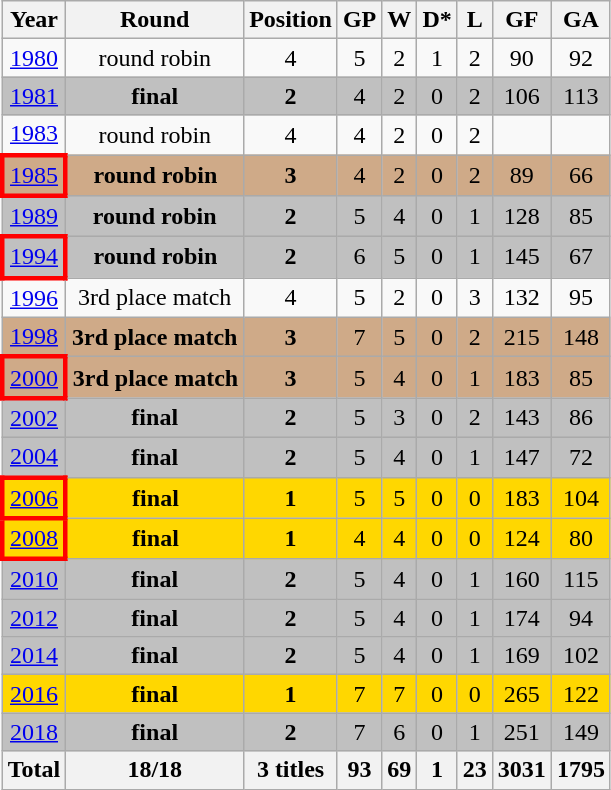<table class="wikitable" style="text-align: center;">
<tr>
<th>Year</th>
<th>Round</th>
<th>Position</th>
<th>GP</th>
<th>W</th>
<th>D*</th>
<th>L</th>
<th>GF</th>
<th>GA</th>
</tr>
<tr>
<td> <a href='#'>1980</a></td>
<td>round robin</td>
<td>4</td>
<td>5</td>
<td>2</td>
<td>1</td>
<td>2</td>
<td>90</td>
<td>92</td>
</tr>
<tr style="background:silver;">
<td> <a href='#'>1981</a></td>
<td><strong>final</strong></td>
<td><strong>2</strong></td>
<td>4</td>
<td>2</td>
<td>0</td>
<td>2</td>
<td>106</td>
<td>113</td>
</tr>
<tr>
<td> <a href='#'>1983</a></td>
<td>round robin</td>
<td>4</td>
<td>4</td>
<td>2</td>
<td>0</td>
<td>2</td>
<td></td>
<td></td>
</tr>
<tr style="background:#cfaa88;">
<td style="border: 3px solid red"> <a href='#'>1985</a></td>
<td><strong>round robin</strong></td>
<td><strong>3</strong></td>
<td>4</td>
<td>2</td>
<td>0</td>
<td>2</td>
<td>89</td>
<td>66</td>
</tr>
<tr style="background:silver;">
<td> <a href='#'>1989</a></td>
<td><strong>round robin</strong></td>
<td><strong>2</strong></td>
<td>5</td>
<td>4</td>
<td>0</td>
<td>1</td>
<td>128</td>
<td>85</td>
</tr>
<tr style="background:silver;">
<td style="border: 3px solid red"> <a href='#'>1994</a></td>
<td><strong>round robin</strong></td>
<td><strong>2</strong></td>
<td>6</td>
<td>5</td>
<td>0</td>
<td>1</td>
<td>145</td>
<td>67</td>
</tr>
<tr>
<td> <a href='#'>1996</a></td>
<td>3rd place match</td>
<td>4</td>
<td>5</td>
<td>2</td>
<td>0</td>
<td>3</td>
<td>132</td>
<td>95</td>
</tr>
<tr style="background:#cfaa88;">
<td> <a href='#'>1998</a></td>
<td><strong>3rd place match</strong></td>
<td><strong>3</strong></td>
<td>7</td>
<td>5</td>
<td>0</td>
<td>2</td>
<td>215</td>
<td>148</td>
</tr>
<tr style="background:#cfaa88;">
<td style="border: 3px solid red"> <a href='#'>2000</a></td>
<td><strong>3rd place match</strong></td>
<td><strong>3</strong></td>
<td>5</td>
<td>4</td>
<td>0</td>
<td>1</td>
<td>183</td>
<td>85</td>
</tr>
<tr style="background:silver;">
<td> <a href='#'>2002</a></td>
<td><strong>final</strong></td>
<td><strong>2</strong></td>
<td>5</td>
<td>3</td>
<td>0</td>
<td>2</td>
<td>143</td>
<td>86</td>
</tr>
<tr style="background:silver;">
<td> <a href='#'>2004</a></td>
<td><strong>final</strong></td>
<td><strong>2</strong></td>
<td>5</td>
<td>4</td>
<td>0</td>
<td>1</td>
<td>147</td>
<td>72</td>
</tr>
<tr style="background:gold;">
<td style="border: 3px solid red"> <a href='#'>2006</a></td>
<td><strong>final</strong></td>
<td><strong>1</strong></td>
<td>5</td>
<td>5</td>
<td>0</td>
<td>0</td>
<td>183</td>
<td>104</td>
</tr>
<tr style="background:gold;">
<td style="border: 3px solid red"> <a href='#'>2008</a></td>
<td><strong>final</strong></td>
<td><strong>1</strong></td>
<td>4</td>
<td>4</td>
<td>0</td>
<td>0</td>
<td>124</td>
<td>80</td>
</tr>
<tr style="background:silver;">
<td> <a href='#'>2010</a></td>
<td><strong>final</strong></td>
<td><strong>2</strong></td>
<td>5</td>
<td>4</td>
<td>0</td>
<td>1</td>
<td>160</td>
<td>115</td>
</tr>
<tr style="background:silver;">
<td> <a href='#'>2012</a></td>
<td><strong>final</strong></td>
<td><strong>2</strong></td>
<td>5</td>
<td>4</td>
<td>0</td>
<td>1</td>
<td>174</td>
<td>94</td>
</tr>
<tr style="background:silver;">
<td> <a href='#'>2014</a></td>
<td><strong>final</strong></td>
<td><strong>2</strong></td>
<td>5</td>
<td>4</td>
<td>0</td>
<td>1</td>
<td>169</td>
<td>102</td>
</tr>
<tr style="background:gold;">
<td> <a href='#'>2016</a></td>
<td><strong>final</strong></td>
<td><strong>1</strong></td>
<td>7</td>
<td>7</td>
<td>0</td>
<td>0</td>
<td>265</td>
<td>122</td>
</tr>
<tr style="background:silver;">
<td> <a href='#'>2018</a></td>
<td><strong>final</strong></td>
<td><strong>2</strong></td>
<td>7</td>
<td>6</td>
<td>0</td>
<td>1</td>
<td>251</td>
<td>149</td>
</tr>
<tr>
<th>Total</th>
<th>18/18</th>
<th>3 titles</th>
<th>93</th>
<th>69</th>
<th>1</th>
<th>23</th>
<th>3031</th>
<th>1795</th>
</tr>
</table>
